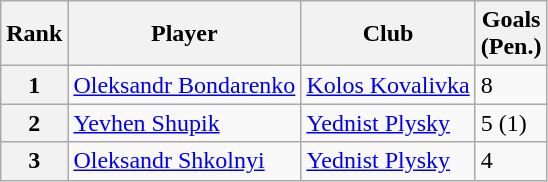<table class="wikitable">
<tr>
<th>Rank</th>
<th>Player</th>
<th>Club</th>
<th>Goals<br>(Pen.)</th>
</tr>
<tr>
<th>1</th>
<td align="left"> <a href='#'>Oleksandr Bondarenko</a></td>
<td align="left"><a href='#'>Kolos Kovalivka</a></td>
<td>8</td>
</tr>
<tr>
<th>2</th>
<td align="left"> <a href='#'>Yevhen Shupik</a></td>
<td align="left"><a href='#'>Yednist Plysky</a></td>
<td>5 (1)</td>
</tr>
<tr>
<th>3</th>
<td align="left"> <a href='#'>Oleksandr Shkolnyi</a></td>
<td align="left"><a href='#'>Yednist Plysky</a></td>
<td>4</td>
</tr>
</table>
